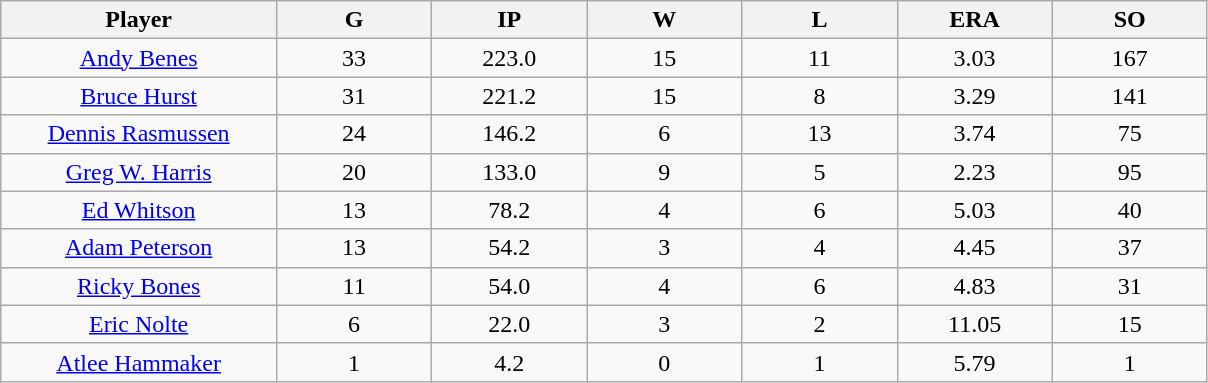<table class="wikitable sortable">
<tr>
<th bgcolor="#DDDDFF" width="16%">Player</th>
<th bgcolor="#DDDDFF" width="9%">G</th>
<th bgcolor="#DDDDFF" width="9%">IP</th>
<th bgcolor="#DDDDFF" width="9%">W</th>
<th bgcolor="#DDDDFF" width="9%">L</th>
<th bgcolor="#DDDDFF" width="9%">ERA</th>
<th bgcolor="#DDDDFF" width="9%">SO</th>
</tr>
<tr align="center">
<td><a href='#'>Andy Benes</a></td>
<td>33</td>
<td>223.0</td>
<td>15</td>
<td>11</td>
<td>3.03</td>
<td>167</td>
</tr>
<tr align=center>
<td><a href='#'>Bruce Hurst</a></td>
<td>31</td>
<td>221.2</td>
<td>15</td>
<td>8</td>
<td>3.29</td>
<td>141</td>
</tr>
<tr align=center>
<td><a href='#'>Dennis Rasmussen</a></td>
<td>24</td>
<td>146.2</td>
<td>6</td>
<td>13</td>
<td>3.74</td>
<td>75</td>
</tr>
<tr align=center>
<td><a href='#'>Greg W. Harris</a></td>
<td>20</td>
<td>133.0</td>
<td>9</td>
<td>5</td>
<td>2.23</td>
<td>95</td>
</tr>
<tr align=center>
<td><a href='#'>Ed Whitson</a></td>
<td>13</td>
<td>78.2</td>
<td>4</td>
<td>6</td>
<td>5.03</td>
<td>40</td>
</tr>
<tr align=center>
<td><a href='#'>Adam Peterson</a></td>
<td>13</td>
<td>54.2</td>
<td>3</td>
<td>4</td>
<td>4.45</td>
<td>37</td>
</tr>
<tr align=center>
<td><a href='#'>Ricky Bones</a></td>
<td>11</td>
<td>54.0</td>
<td>4</td>
<td>6</td>
<td>4.83</td>
<td>31</td>
</tr>
<tr align=center>
<td><a href='#'>Eric Nolte</a></td>
<td>6</td>
<td>22.0</td>
<td>3</td>
<td>2</td>
<td>11.05</td>
<td>15</td>
</tr>
<tr align=center>
<td><a href='#'>Atlee Hammaker</a></td>
<td>1</td>
<td>4.2</td>
<td>0</td>
<td>1</td>
<td>5.79</td>
<td>1</td>
</tr>
</table>
